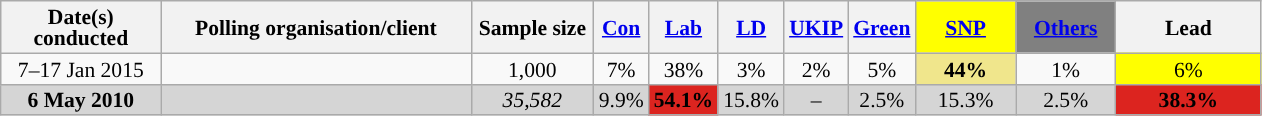<table class="wikitable sortable" style="text-align:center;font-size:90%;line-height:14px">
<tr>
<th ! style="width:100px;">Date(s)<br>conducted</th>
<th style="width:200px;">Polling organisation/client</th>
<th class="unsortable" style="width:75px;">Sample size</th>
<th class="unsortable" style="background:"><a href='#'><span>Con</span></a></th>
<th class="unsortable" style="background:"><a href='#'><span>Lab</span></a></th>
<th class="unsortable" style="background:"><a href='#'><span>LD</span></a></th>
<th class="unsortable" style="background:"><a href='#'><span>UKIP</span></a></th>
<th class="unsortable" style="background:"><a href='#'><span>Green</span></a></th>
<th class="unsortable" style="background:#ffff00; width:60px;"><a href='#'><span>SNP</span></a></th>
<th class="unsortable" style="background:gray; width:60px;"><a href='#'><span>Others</span></a></th>
<th class="unsortable" style="width:90px;">Lead</th>
</tr>
<tr>
<td>7–17 Jan 2015</td>
<td> </td>
<td>1,000</td>
<td>7%</td>
<td>38%</td>
<td>3%</td>
<td>2%</td>
<td>5%</td>
<td style="background:khaki"><strong>44%</strong></td>
<td>1%</td>
<td style="background:#ff0"><span>6% </span></td>
</tr>
<tr>
<td style="background:#D5D5D5"><strong>6 May 2010</strong></td>
<td style="background:#D5D5D5"></td>
<td style="background:#D5D5D5"><em>35,582</em></td>
<td style="background:#D5D5D5">9.9%</td>
<td style="background:#dc241f"><span><strong>54.1%</strong></span></td>
<td style="background:#D5D5D5">15.8%</td>
<td style="background:#D5D5D5">–</td>
<td style="background:#D5D5D5">2.5%</td>
<td style="background:#D5D5D5">15.3%</td>
<td style="background:#D5D5D5">2.5%</td>
<td style="background:#dc241f"><span><strong>38.3% </strong></span></td>
</tr>
</table>
